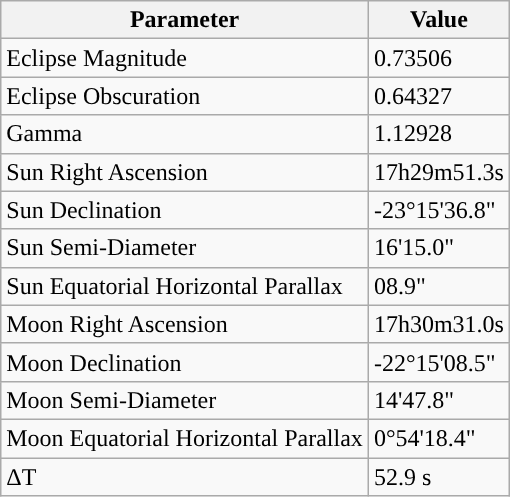<table class="wikitable">
<tr>
<th>Parameter</th>
<th>Value</th>
</tr>
<tr>
<td>Eclipse Magnitude</td>
<td>0.73506</td>
</tr>
<tr>
<td>Eclipse Obscuration</td>
<td>0.64327</td>
</tr>
<tr>
<td>Gamma</td>
<td>1.12928</td>
</tr>
<tr>
<td>Sun Right Ascension</td>
<td>17h29m51.3s</td>
</tr>
<tr>
<td>Sun Declination</td>
<td>-23°15'36.8"</td>
</tr>
<tr>
<td>Sun Semi-Diameter</td>
<td>16'15.0"</td>
</tr>
<tr>
<td>Sun Equatorial Horizontal Parallax</td>
<td>08.9"</td>
</tr>
<tr>
<td>Moon Right Ascension</td>
<td>17h30m31.0s</td>
</tr>
<tr>
<td>Moon Declination</td>
<td>-22°15'08.5"</td>
</tr>
<tr>
<td>Moon Semi-Diameter</td>
<td>14'47.8"</td>
</tr>
<tr>
<td>Moon Equatorial Horizontal Parallax</td>
<td>0°54'18.4"</td>
</tr>
<tr>
<td>ΔT</td>
<td>52.9 s</td>
</tr>
</table>
